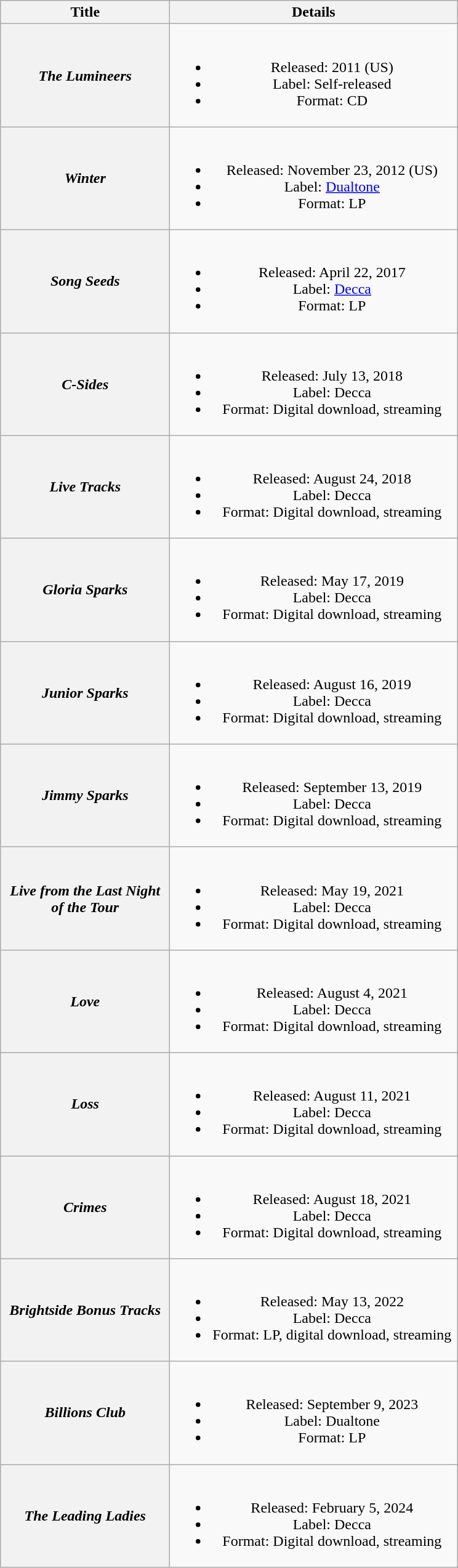<table class="wikitable plainrowheaders" style="text-align:center;">
<tr>
<th scope="col" style="width:11em;">Title</th>
<th scope="col" style="width:19em;">Details</th>
</tr>
<tr>
<th scope="row"><em>The Lumineers</em></th>
<td><br><ul><li>Released: 2011 <span>(US)</span></li><li>Label: Self-released</li><li>Format: CD</li></ul></td>
</tr>
<tr>
<th scope="row"><em>Winter</em></th>
<td><br><ul><li>Released: November 23, 2012 <span>(US)</span></li><li>Label: <a href='#'>Dualtone</a></li><li>Format: LP</li></ul></td>
</tr>
<tr>
<th scope="row"><em>Song Seeds</em></th>
<td><br><ul><li>Released: April 22, 2017</li><li>Label: <a href='#'>Decca</a></li><li>Format: LP</li></ul></td>
</tr>
<tr>
<th scope="row"><em>C-Sides</em></th>
<td><br><ul><li>Released: July 13, 2018</li><li>Label: Decca</li><li>Format: Digital download, streaming</li></ul></td>
</tr>
<tr>
<th scope="row"><em>Live Tracks</em></th>
<td><br><ul><li>Released: August 24, 2018</li><li>Label: Decca</li><li>Format: Digital download, streaming</li></ul></td>
</tr>
<tr>
<th scope="row"><em>Gloria Sparks</em></th>
<td><br><ul><li>Released: May 17, 2019</li><li>Label: Decca</li><li>Format: Digital download, streaming</li></ul></td>
</tr>
<tr>
<th scope="row"><em>Junior Sparks</em></th>
<td><br><ul><li>Released: August 16, 2019</li><li>Label: Decca</li><li>Format: Digital download, streaming</li></ul></td>
</tr>
<tr>
<th scope="row"><em>Jimmy Sparks</em></th>
<td><br><ul><li>Released: September 13, 2019</li><li>Label: Decca</li><li>Format: Digital download, streaming</li></ul></td>
</tr>
<tr>
<th scope="row"><em>Live from the Last Night of the Tour</em></th>
<td><br><ul><li>Released: May 19, 2021</li><li>Label: Decca</li><li>Format: Digital download, streaming</li></ul></td>
</tr>
<tr>
<th scope="row"><em>Love</em></th>
<td><br><ul><li>Released: August 4, 2021</li><li>Label: Decca</li><li>Format: Digital download, streaming</li></ul></td>
</tr>
<tr>
<th scope="row"><em>Loss</em></th>
<td><br><ul><li>Released: August 11, 2021</li><li>Label: Decca</li><li>Format: Digital download, streaming</li></ul></td>
</tr>
<tr>
<th scope="row"><em>Crimes</em></th>
<td><br><ul><li>Released: August 18, 2021</li><li>Label: Decca</li><li>Format: Digital download, streaming</li></ul></td>
</tr>
<tr>
<th scope="row"><em>Brightside Bonus Tracks</em></th>
<td><br><ul><li>Released: May 13, 2022</li><li>Label: Decca</li><li>Format: LP, digital download, streaming</li></ul></td>
</tr>
<tr>
<th scope="row"><em>Billions Club</em></th>
<td><br><ul><li>Released: September 9, 2023</li><li>Label: Dualtone</li><li>Format: LP</li></ul></td>
</tr>
<tr>
<th scope="row"><em>The Leading Ladies</em></th>
<td><br><ul><li>Released: February 5, 2024</li><li>Label: Decca</li><li>Format: Digital download, streaming</li></ul></td>
</tr>
</table>
